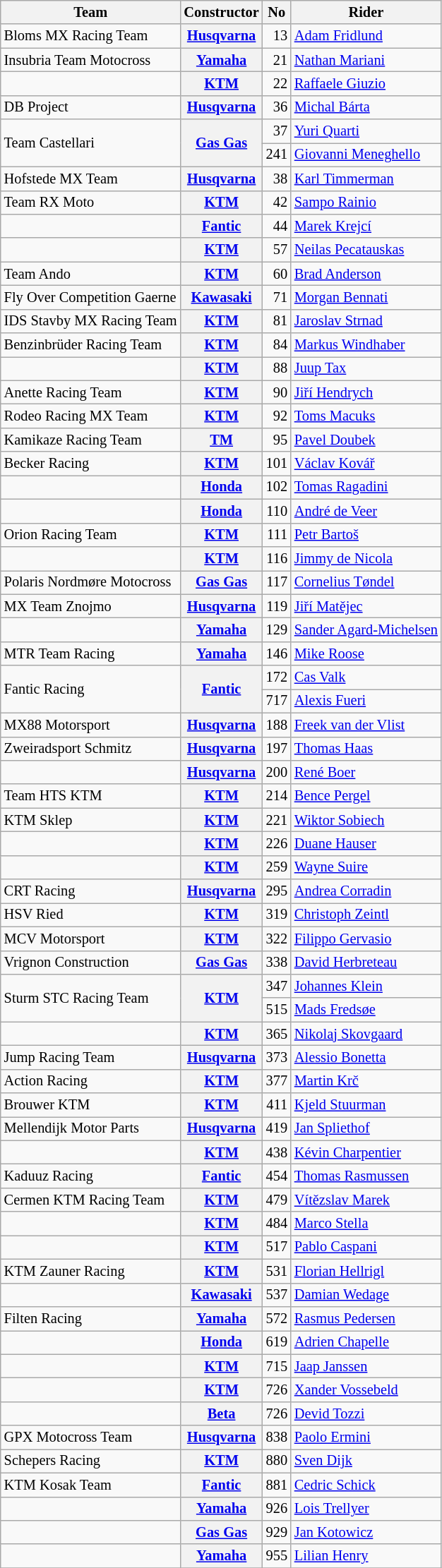<table class="wikitable" style="font-size: 85%;">
<tr>
<th>Team</th>
<th>Constructor</th>
<th>No</th>
<th>Rider</th>
</tr>
<tr>
<td>Bloms MX Racing Team</td>
<th><a href='#'>Husqvarna</a></th>
<td align="right">13</td>
<td> <a href='#'>Adam Fridlund</a></td>
</tr>
<tr>
<td>Insubria Team Motocross</td>
<th><a href='#'>Yamaha</a></th>
<td align="right">21</td>
<td> <a href='#'>Nathan Mariani</a></td>
</tr>
<tr>
<td></td>
<th><a href='#'>KTM</a></th>
<td align="right">22</td>
<td> <a href='#'>Raffaele Giuzio</a></td>
</tr>
<tr>
<td>DB Project</td>
<th><a href='#'>Husqvarna</a></th>
<td align="right">36</td>
<td> <a href='#'>Michal Bárta</a></td>
</tr>
<tr>
<td rowspan=2>Team Castellari</td>
<th rowspan=2><a href='#'>Gas Gas</a></th>
<td align="right">37</td>
<td> <a href='#'>Yuri Quarti</a></td>
</tr>
<tr>
<td align="right">241</td>
<td> <a href='#'>Giovanni Meneghello</a></td>
</tr>
<tr>
<td>Hofstede MX Team</td>
<th><a href='#'>Husqvarna</a></th>
<td align="right">38</td>
<td> <a href='#'>Karl Timmerman</a></td>
</tr>
<tr>
<td>Team RX Moto</td>
<th><a href='#'>KTM</a></th>
<td align="right">42</td>
<td> <a href='#'>Sampo Rainio</a></td>
</tr>
<tr>
<td></td>
<th><a href='#'>Fantic</a></th>
<td align="right">44</td>
<td> <a href='#'>Marek Krejcí</a></td>
</tr>
<tr>
<td></td>
<th><a href='#'>KTM</a></th>
<td align="right">57</td>
<td> <a href='#'>Neilas Pecatauskas</a></td>
</tr>
<tr>
<td>Team Ando</td>
<th><a href='#'>KTM</a></th>
<td align="right">60</td>
<td> <a href='#'>Brad Anderson</a></td>
</tr>
<tr>
<td>Fly Over Competition Gaerne</td>
<th><a href='#'>Kawasaki</a></th>
<td align="right">71</td>
<td> <a href='#'>Morgan Bennati</a></td>
</tr>
<tr>
<td>IDS Stavby MX Racing Team</td>
<th><a href='#'>KTM</a></th>
<td align="right">81</td>
<td> <a href='#'>Jaroslav Strnad</a></td>
</tr>
<tr>
<td>Benzinbrüder Racing Team</td>
<th><a href='#'>KTM</a></th>
<td align="right">84</td>
<td> <a href='#'>Markus Windhaber</a></td>
</tr>
<tr>
<td></td>
<th><a href='#'>KTM</a></th>
<td align="right">88</td>
<td> <a href='#'>Juup Tax</a></td>
</tr>
<tr>
<td>Anette Racing Team</td>
<th><a href='#'>KTM</a></th>
<td align="right">90</td>
<td> <a href='#'>Jiří Hendrych</a></td>
</tr>
<tr>
<td>Rodeo Racing MX Team</td>
<th><a href='#'>KTM</a></th>
<td align="right">92</td>
<td> <a href='#'>Toms Macuks</a></td>
</tr>
<tr>
<td>Kamikaze Racing Team</td>
<th><a href='#'>TM</a></th>
<td align="right">95</td>
<td> <a href='#'>Pavel Doubek</a></td>
</tr>
<tr>
<td>Becker Racing</td>
<th><a href='#'>KTM</a></th>
<td align="right">101</td>
<td> <a href='#'>Václav Kovář</a></td>
</tr>
<tr>
<td></td>
<th><a href='#'>Honda</a></th>
<td align="right">102</td>
<td> <a href='#'>Tomas Ragadini</a></td>
</tr>
<tr>
<td></td>
<th><a href='#'>Honda</a></th>
<td align="right">110</td>
<td> <a href='#'>André de Veer</a></td>
</tr>
<tr>
<td>Orion Racing Team</td>
<th><a href='#'>KTM</a></th>
<td align="right">111</td>
<td> <a href='#'>Petr Bartoš</a></td>
</tr>
<tr>
<td></td>
<th><a href='#'>KTM</a></th>
<td align="right">116</td>
<td> <a href='#'>Jimmy de Nicola</a></td>
</tr>
<tr>
<td>Polaris Nordmøre Motocross</td>
<th><a href='#'>Gas Gas</a></th>
<td align="right">117</td>
<td> <a href='#'>Cornelius Tøndel</a></td>
</tr>
<tr>
<td>MX Team Znojmo</td>
<th><a href='#'>Husqvarna</a></th>
<td align="right">119</td>
<td> <a href='#'>Jiří Matějec</a></td>
</tr>
<tr>
<td></td>
<th><a href='#'>Yamaha</a></th>
<td align="right">129</td>
<td> <a href='#'>Sander Agard-Michelsen</a></td>
</tr>
<tr>
<td>MTR Team Racing</td>
<th><a href='#'>Yamaha</a></th>
<td align="right">146</td>
<td> <a href='#'>Mike Roose</a></td>
</tr>
<tr>
<td rowspan=2>Fantic Racing</td>
<th rowspan=2><a href='#'>Fantic</a></th>
<td align="right">172</td>
<td> <a href='#'>Cas Valk</a></td>
</tr>
<tr>
<td align="right">717</td>
<td> <a href='#'>Alexis Fueri</a></td>
</tr>
<tr>
<td>MX88 Motorsport</td>
<th><a href='#'>Husqvarna</a></th>
<td align="right">188</td>
<td> <a href='#'>Freek van der Vlist</a></td>
</tr>
<tr>
<td>Zweiradsport Schmitz</td>
<th><a href='#'>Husqvarna</a></th>
<td align="right">197</td>
<td> <a href='#'>Thomas Haas</a></td>
</tr>
<tr>
<td></td>
<th><a href='#'>Husqvarna</a></th>
<td align="right">200</td>
<td> <a href='#'>René Boer</a></td>
</tr>
<tr>
<td>Team HTS KTM</td>
<th><a href='#'>KTM</a></th>
<td align="right">214</td>
<td> <a href='#'>Bence Pergel</a></td>
</tr>
<tr>
<td>KTM Sklep</td>
<th><a href='#'>KTM</a></th>
<td align="right">221</td>
<td> <a href='#'>Wiktor Sobiech</a></td>
</tr>
<tr>
<td></td>
<th><a href='#'>KTM</a></th>
<td align="right">226</td>
<td> <a href='#'>Duane Hauser</a></td>
</tr>
<tr>
<td></td>
<th><a href='#'>KTM</a></th>
<td align="right">259</td>
<td> <a href='#'>Wayne Suire</a></td>
</tr>
<tr>
<td>CRT Racing</td>
<th><a href='#'>Husqvarna</a></th>
<td align="right">295</td>
<td> <a href='#'>Andrea Corradin</a></td>
</tr>
<tr>
<td>HSV Ried</td>
<th><a href='#'>KTM</a></th>
<td align="right">319</td>
<td> <a href='#'>Christoph Zeintl</a></td>
</tr>
<tr>
<td>MCV Motorsport</td>
<th><a href='#'>KTM</a></th>
<td align="right">322</td>
<td> <a href='#'>Filippo Gervasio</a></td>
</tr>
<tr>
<td>Vrignon Construction</td>
<th><a href='#'>Gas Gas</a></th>
<td align="right">338</td>
<td> <a href='#'>David Herbreteau</a></td>
</tr>
<tr>
<td rowspan=2>Sturm STC Racing Team</td>
<th rowspan=2><a href='#'>KTM</a></th>
<td align="right">347</td>
<td> <a href='#'>Johannes Klein</a></td>
</tr>
<tr>
<td align="right">515</td>
<td> <a href='#'>Mads Fredsøe</a></td>
</tr>
<tr>
<td></td>
<th><a href='#'>KTM</a></th>
<td align="right">365</td>
<td> <a href='#'>Nikolaj Skovgaard</a></td>
</tr>
<tr>
<td>Jump Racing Team</td>
<th><a href='#'>Husqvarna</a></th>
<td align="right">373</td>
<td> <a href='#'>Alessio Bonetta</a></td>
</tr>
<tr>
<td>Action Racing</td>
<th><a href='#'>KTM</a></th>
<td align="right">377</td>
<td> <a href='#'>Martin Krč</a></td>
</tr>
<tr>
<td>Brouwer KTM</td>
<th><a href='#'>KTM</a></th>
<td align="right">411</td>
<td> <a href='#'>Kjeld Stuurman</a></td>
</tr>
<tr>
<td>Mellendijk Motor Parts</td>
<th><a href='#'>Husqvarna</a></th>
<td align="right">419</td>
<td> <a href='#'>Jan Spliethof</a></td>
</tr>
<tr>
<td></td>
<th><a href='#'>KTM</a></th>
<td align="right">438</td>
<td> <a href='#'>Kévin Charpentier</a></td>
</tr>
<tr>
<td>Kaduuz Racing</td>
<th><a href='#'>Fantic</a></th>
<td align="right">454</td>
<td> <a href='#'>Thomas Rasmussen</a></td>
</tr>
<tr>
<td>Cermen KTM Racing Team</td>
<th><a href='#'>KTM</a></th>
<td align="right">479</td>
<td> <a href='#'>Vítězslav Marek</a></td>
</tr>
<tr>
<td></td>
<th><a href='#'>KTM</a></th>
<td align="right">484</td>
<td> <a href='#'>Marco Stella</a></td>
</tr>
<tr>
<td></td>
<th><a href='#'>KTM</a></th>
<td align="right">517</td>
<td> <a href='#'>Pablo Caspani</a></td>
</tr>
<tr>
<td>KTM Zauner Racing</td>
<th><a href='#'>KTM</a></th>
<td align="right">531</td>
<td> <a href='#'>Florian Hellrigl</a></td>
</tr>
<tr>
<td></td>
<th><a href='#'>Kawasaki</a></th>
<td align="right">537</td>
<td> <a href='#'>Damian Wedage</a></td>
</tr>
<tr>
<td>Filten Racing</td>
<th><a href='#'>Yamaha</a></th>
<td align="right">572</td>
<td> <a href='#'>Rasmus Pedersen</a></td>
</tr>
<tr>
<td></td>
<th><a href='#'>Honda</a></th>
<td align="right">619</td>
<td> <a href='#'>Adrien Chapelle</a></td>
</tr>
<tr>
<td></td>
<th><a href='#'>KTM</a></th>
<td align="right">715</td>
<td> <a href='#'>Jaap Janssen</a></td>
</tr>
<tr>
<td></td>
<th><a href='#'>KTM</a></th>
<td align="right">726</td>
<td> <a href='#'>Xander Vossebeld</a></td>
</tr>
<tr>
<td></td>
<th><a href='#'>Beta</a></th>
<td align="right">726</td>
<td> <a href='#'>Devid Tozzi</a></td>
</tr>
<tr>
<td>GPX Motocross Team</td>
<th><a href='#'>Husqvarna</a></th>
<td align="right">838</td>
<td> <a href='#'>Paolo Ermini</a></td>
</tr>
<tr>
<td>Schepers Racing</td>
<th><a href='#'>KTM</a></th>
<td align="right">880</td>
<td> <a href='#'>Sven Dijk</a></td>
</tr>
<tr>
<td>KTM Kosak Team</td>
<th><a href='#'>Fantic</a></th>
<td align="right">881</td>
<td> <a href='#'>Cedric Schick</a></td>
</tr>
<tr>
<td></td>
<th><a href='#'>Yamaha</a></th>
<td align="right">926</td>
<td> <a href='#'>Lois Trellyer</a></td>
</tr>
<tr>
<td></td>
<th><a href='#'>Gas Gas</a></th>
<td align="right">929</td>
<td> <a href='#'>Jan Kotowicz</a></td>
</tr>
<tr>
<td></td>
<th><a href='#'>Yamaha</a></th>
<td align="right">955</td>
<td> <a href='#'>Lilian Henry</a></td>
</tr>
<tr>
</tr>
</table>
